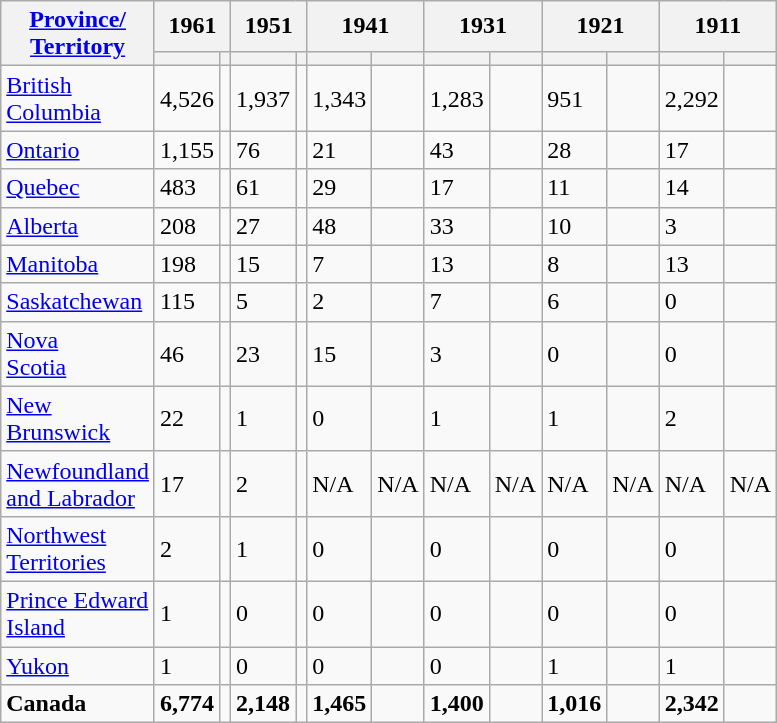<table class="wikitable collapsible sortable">
<tr>
<th rowspan="2"><a href='#'>Province/<br>Territory</a></th>
<th colspan="2">1961</th>
<th colspan="2">1951</th>
<th colspan="2">1941</th>
<th colspan="2">1931</th>
<th colspan="2">1921</th>
<th colspan="2">1911</th>
</tr>
<tr>
<th><a href='#'></a></th>
<th></th>
<th></th>
<th></th>
<th></th>
<th></th>
<th></th>
<th></th>
<th></th>
<th></th>
<th></th>
<th></th>
</tr>
<tr>
<td><a href='#'>British<br>Columbia</a></td>
<td>4,526</td>
<td></td>
<td>1,937</td>
<td></td>
<td>1,343</td>
<td></td>
<td>1,283</td>
<td></td>
<td>951</td>
<td></td>
<td>2,292</td>
<td></td>
</tr>
<tr>
<td><a href='#'>Ontario</a></td>
<td>1,155</td>
<td></td>
<td>76</td>
<td></td>
<td>21</td>
<td></td>
<td>43</td>
<td></td>
<td>28</td>
<td></td>
<td>17</td>
<td></td>
</tr>
<tr>
<td><a href='#'>Quebec</a></td>
<td>483</td>
<td></td>
<td>61</td>
<td></td>
<td>29</td>
<td></td>
<td>17</td>
<td></td>
<td>11</td>
<td></td>
<td>14</td>
<td></td>
</tr>
<tr>
<td><a href='#'>Alberta</a></td>
<td>208</td>
<td></td>
<td>27</td>
<td></td>
<td>48</td>
<td></td>
<td>33</td>
<td></td>
<td>10</td>
<td></td>
<td>3</td>
<td></td>
</tr>
<tr>
<td><a href='#'>Manitoba</a></td>
<td>198</td>
<td></td>
<td>15</td>
<td></td>
<td>7</td>
<td></td>
<td>13</td>
<td></td>
<td>8</td>
<td></td>
<td>13</td>
<td></td>
</tr>
<tr>
<td><a href='#'>Saskatchewan</a></td>
<td>115</td>
<td></td>
<td>5</td>
<td></td>
<td>2</td>
<td></td>
<td>7</td>
<td></td>
<td>6</td>
<td></td>
<td>0</td>
<td></td>
</tr>
<tr>
<td><a href='#'>Nova<br>Scotia</a></td>
<td>46</td>
<td></td>
<td>23</td>
<td></td>
<td>15</td>
<td></td>
<td>3</td>
<td></td>
<td>0</td>
<td></td>
<td>0</td>
<td></td>
</tr>
<tr>
<td><a href='#'>New<br>Brunswick</a></td>
<td>22</td>
<td></td>
<td>1</td>
<td></td>
<td>0</td>
<td></td>
<td>1</td>
<td></td>
<td>1</td>
<td></td>
<td>2</td>
<td></td>
</tr>
<tr>
<td><a href='#'>Newfoundland<br>and Labrador</a></td>
<td>17</td>
<td></td>
<td>2</td>
<td></td>
<td>N/A</td>
<td>N/A</td>
<td>N/A</td>
<td>N/A</td>
<td>N/A</td>
<td>N/A</td>
<td>N/A</td>
<td>N/A</td>
</tr>
<tr>
<td><a href='#'>Northwest<br>Territories</a></td>
<td>2</td>
<td></td>
<td>1</td>
<td></td>
<td>0</td>
<td></td>
<td>0</td>
<td></td>
<td>0</td>
<td></td>
<td>0</td>
<td></td>
</tr>
<tr>
<td><a href='#'>Prince Edward<br>Island</a></td>
<td>1</td>
<td></td>
<td>0</td>
<td></td>
<td>0</td>
<td></td>
<td>0</td>
<td></td>
<td>0</td>
<td></td>
<td>0</td>
<td></td>
</tr>
<tr>
<td><a href='#'>Yukon</a></td>
<td>1</td>
<td></td>
<td>0</td>
<td></td>
<td>0</td>
<td></td>
<td>0</td>
<td></td>
<td>1</td>
<td></td>
<td>1</td>
<td></td>
</tr>
<tr>
<td><strong>Canada</strong></td>
<td><strong>6,774</strong></td>
<td><strong></strong></td>
<td><strong>2,148</strong></td>
<td><strong></strong></td>
<td><strong>1,465</strong></td>
<td><strong></strong></td>
<td><strong>1,400</strong></td>
<td><strong></strong></td>
<td><strong>1,016</strong></td>
<td><strong></strong></td>
<td><strong>2,342</strong></td>
<td><strong></strong></td>
</tr>
</table>
